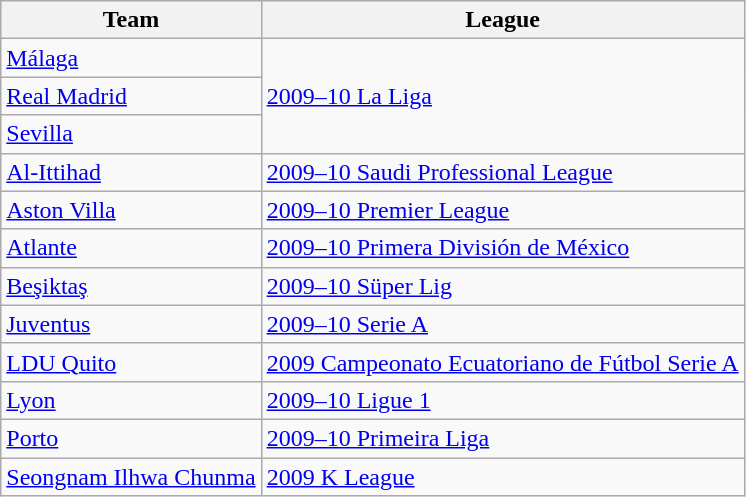<table class="wikitable" border="1">
<tr>
<th>Team</th>
<th>League</th>
</tr>
<tr>
<td> <a href='#'>Málaga</a></td>
<td rowspan="3"><a href='#'>2009–10 La Liga</a></td>
</tr>
<tr>
<td> <a href='#'>Real Madrid</a></td>
</tr>
<tr>
<td> <a href='#'>Sevilla</a></td>
</tr>
<tr>
<td> <a href='#'>Al-Ittihad</a></td>
<td><a href='#'>2009–10 Saudi Professional League</a></td>
</tr>
<tr>
<td> <a href='#'>Aston Villa</a></td>
<td><a href='#'>2009–10 Premier League</a></td>
</tr>
<tr>
<td> <a href='#'>Atlante</a></td>
<td><a href='#'>2009–10 Primera División de México</a></td>
</tr>
<tr>
<td> <a href='#'>Beşiktaş</a></td>
<td><a href='#'>2009–10 Süper Lig</a></td>
</tr>
<tr>
<td> <a href='#'>Juventus</a></td>
<td><a href='#'>2009–10 Serie A</a></td>
</tr>
<tr>
<td> <a href='#'>LDU Quito</a></td>
<td><a href='#'>2009 Campeonato Ecuatoriano de Fútbol Serie A</a></td>
</tr>
<tr>
<td> <a href='#'>Lyon</a></td>
<td><a href='#'>2009–10 Ligue 1</a></td>
</tr>
<tr>
<td> <a href='#'>Porto</a></td>
<td><a href='#'>2009–10 Primeira Liga</a></td>
</tr>
<tr>
<td> <a href='#'>Seongnam Ilhwa Chunma</a></td>
<td><a href='#'>2009 K League</a></td>
</tr>
</table>
